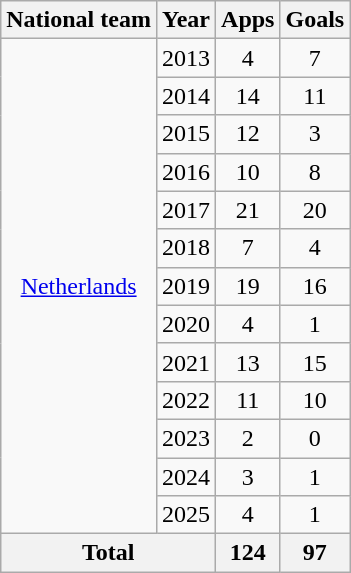<table class="wikitable" style="text-align:center">
<tr>
<th>National team</th>
<th>Year</th>
<th>Apps</th>
<th>Goals</th>
</tr>
<tr>
<td rowspan="13"><a href='#'>Netherlands</a></td>
<td>2013</td>
<td>4</td>
<td>7</td>
</tr>
<tr>
<td>2014</td>
<td>14</td>
<td>11</td>
</tr>
<tr>
<td>2015</td>
<td>12</td>
<td>3</td>
</tr>
<tr>
<td>2016</td>
<td>10</td>
<td>8</td>
</tr>
<tr>
<td>2017</td>
<td>21</td>
<td>20</td>
</tr>
<tr>
<td>2018</td>
<td>7</td>
<td>4</td>
</tr>
<tr>
<td>2019</td>
<td>19</td>
<td>16</td>
</tr>
<tr>
<td>2020</td>
<td>4</td>
<td>1</td>
</tr>
<tr>
<td>2021</td>
<td>13</td>
<td>15</td>
</tr>
<tr>
<td>2022</td>
<td>11</td>
<td>10</td>
</tr>
<tr>
<td>2023</td>
<td>2</td>
<td>0</td>
</tr>
<tr>
<td>2024</td>
<td>3</td>
<td>1</td>
</tr>
<tr>
<td>2025</td>
<td>4</td>
<td>1</td>
</tr>
<tr>
<th colspan="2">Total</th>
<th>124</th>
<th>97</th>
</tr>
</table>
